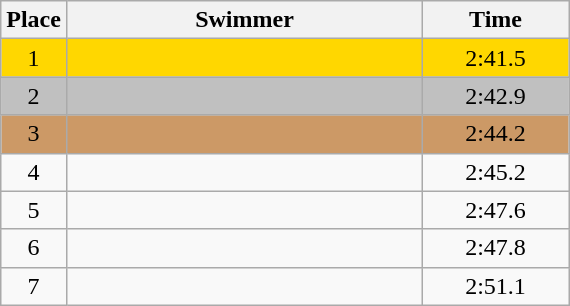<table class=wikitable style="text-align:center">
<tr>
<th>Place</th>
<th width=230>Swimmer</th>
<th width=90>Time</th>
</tr>
<tr bgcolor=gold>
<td>1</td>
<td align=left></td>
<td>2:41.5</td>
</tr>
<tr bgcolor=silver>
<td>2</td>
<td align=left></td>
<td>2:42.9</td>
</tr>
<tr bgcolor=cc9966>
<td>3</td>
<td align=left></td>
<td>2:44.2</td>
</tr>
<tr>
<td>4</td>
<td align=left></td>
<td>2:45.2</td>
</tr>
<tr>
<td>5</td>
<td align=left></td>
<td>2:47.6</td>
</tr>
<tr>
<td>6</td>
<td align=left></td>
<td>2:47.8</td>
</tr>
<tr>
<td>7</td>
<td align=left></td>
<td>2:51.1</td>
</tr>
</table>
